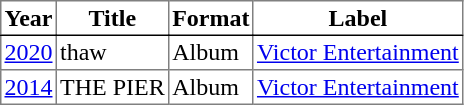<table border=1 cellpadding=2 style="border-collapse:collapse;">
<tr style="border-bottom:1px solid black;">
<th>Year</th>
<th>Title</th>
<th>Format</th>
<th>Label</th>
</tr>
<tr>
<td><a href='#'>2020</a></td>
<td>thaw</td>
<td>Album</td>
<td><a href='#'>Victor Entertainment</a></td>
</tr>
<tr>
<td><a href='#'>2014</a></td>
<td>THE PIER</td>
<td>Album</td>
<td><a href='#'>Victor Entertainment</a></td>
</tr>
</table>
